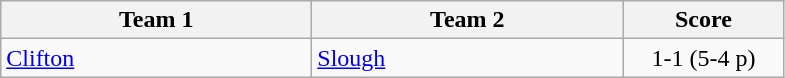<table class="wikitable" style="font-size: 100%">
<tr>
<th width=200>Team 1</th>
<th width=200>Team 2</th>
<th width=100>Score</th>
</tr>
<tr>
<td><a href='#'>Clifton</a></td>
<td><a href='#'>Slough</a></td>
<td align=center>1-1 (5-4 p)</td>
</tr>
</table>
